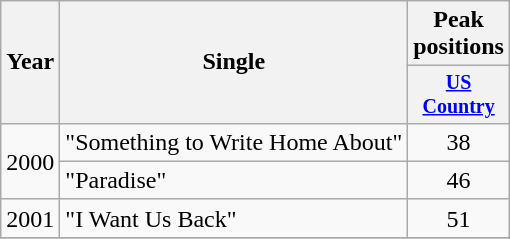<table class="wikitable" style="text-align:center;">
<tr>
<th rowspan="2">Year</th>
<th rowspan="2">Single</th>
<th colspan="1">Peak positions</th>
</tr>
<tr style="font-size:smaller;">
<th width="60"><a href='#'>US Country</a></th>
</tr>
<tr>
<td rowspan="2">2000</td>
<td align="left">"Something to Write Home About"</td>
<td>38</td>
</tr>
<tr>
<td align="left">"Paradise"</td>
<td>46</td>
</tr>
<tr>
<td>2001</td>
<td align="left">"I Want Us Back"</td>
<td>51</td>
</tr>
<tr>
</tr>
</table>
